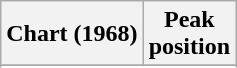<table class="wikitable sortable plainrowheaders" style="text-align:center">
<tr>
<th scope="col">Chart (1968)</th>
<th scope="col">Peak<br> position</th>
</tr>
<tr>
</tr>
<tr>
</tr>
</table>
